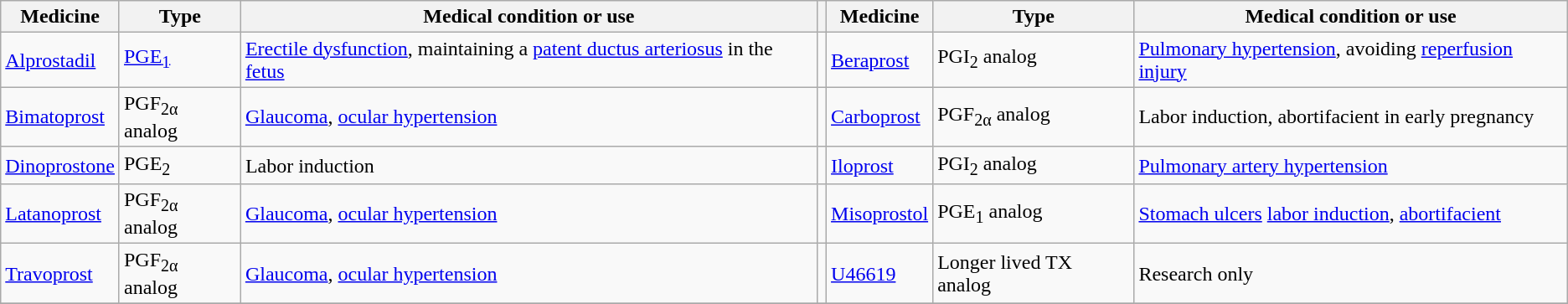<table class="wikitable">
<tr>
<th>Medicine</th>
<th>Type</th>
<th>Medical condition or use</th>
<th></th>
<th>Medicine</th>
<th>Type</th>
<th>Medical condition or use</th>
</tr>
<tr>
<td><a href='#'>Alprostadil</a></td>
<td><a href='#'>PGE<sub>1</sub></a></td>
<td><a href='#'>Erectile dysfunction</a>, maintaining a <a href='#'>patent ductus arteriosus</a> in the <a href='#'>fetus</a></td>
<td></td>
<td><a href='#'>Beraprost</a></td>
<td>PGI<sub>2</sub> analog</td>
<td><a href='#'>Pulmonary hypertension</a>, avoiding <a href='#'>reperfusion injury</a></td>
</tr>
<tr>
<td><a href='#'>Bimatoprost</a></td>
<td>PGF<sub>2α</sub> analog</td>
<td><a href='#'>Glaucoma</a>, <a href='#'>ocular hypertension</a></td>
<td></td>
<td><a href='#'>Carboprost</a></td>
<td>PGF<sub>2α</sub> analog</td>
<td>Labor induction, abortifacient in early pregnancy</td>
</tr>
<tr>
<td><a href='#'>Dinoprostone</a></td>
<td>PGE<sub>2</sub></td>
<td>Labor induction</td>
<td></td>
<td><a href='#'>Iloprost</a></td>
<td>PGI<sub>2</sub> analog</td>
<td><a href='#'>Pulmonary artery hypertension</a></td>
</tr>
<tr>
<td><a href='#'>Latanoprost</a></td>
<td>PGF<sub>2α</sub> analog</td>
<td><a href='#'>Glaucoma</a>, <a href='#'>ocular hypertension</a></td>
<td></td>
<td><a href='#'>Misoprostol</a></td>
<td>PGE<sub>1</sub> analog</td>
<td><a href='#'>Stomach ulcers</a> <a href='#'>labor induction</a>, <a href='#'>abortifacient</a></td>
</tr>
<tr>
<td><a href='#'>Travoprost</a></td>
<td>PGF<sub>2α</sub> analog</td>
<td><a href='#'>Glaucoma</a>, <a href='#'>ocular hypertension</a></td>
<td></td>
<td><a href='#'>U46619</a></td>
<td>Longer lived TX analog</td>
<td>Research only</td>
</tr>
<tr>
</tr>
</table>
